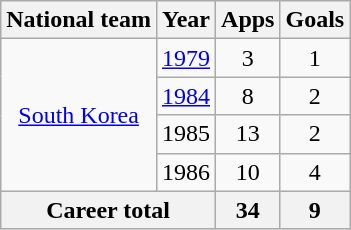<table class="wikitable" style="text-align:center">
<tr>
<th>National team</th>
<th>Year</th>
<th>Apps</th>
<th>Goals</th>
</tr>
<tr>
<td rowspan="4"><a href='#'>South Korea</a></td>
<td><a href='#'>1979</a></td>
<td>3</td>
<td>1</td>
</tr>
<tr>
<td><a href='#'>1984</a></td>
<td>8</td>
<td>2</td>
</tr>
<tr>
<td>1985</td>
<td>13</td>
<td>2</td>
</tr>
<tr>
<td>1986</td>
<td>10</td>
<td>4</td>
</tr>
<tr>
<th colspan="2">Career total</th>
<th>34</th>
<th>9</th>
</tr>
</table>
